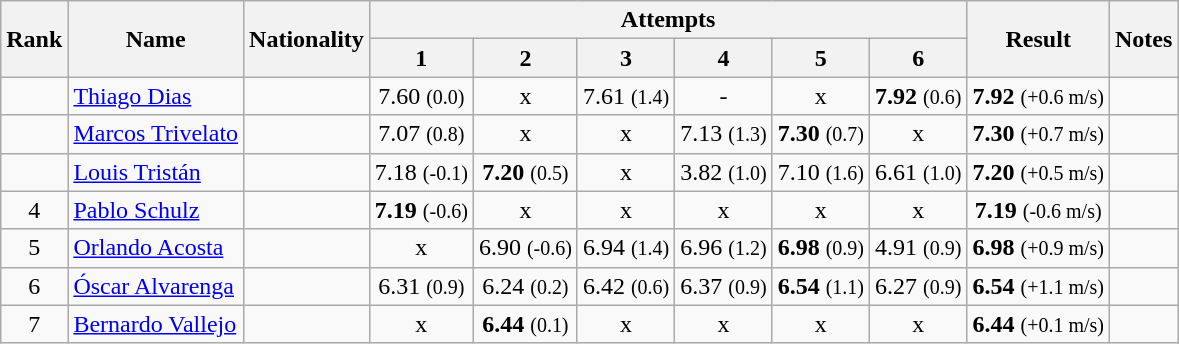<table class="wikitable sortable" style="text-align:center">
<tr>
<th rowspan=2>Rank</th>
<th rowspan=2>Name</th>
<th rowspan=2>Nationality</th>
<th colspan=6>Attempts</th>
<th rowspan=2>Result</th>
<th rowspan=2>Notes</th>
</tr>
<tr>
<th>1</th>
<th>2</th>
<th>3</th>
<th>4</th>
<th>5</th>
<th>6</th>
</tr>
<tr>
<td align=center></td>
<td align=left><a href='#'>Thiago Dias</a></td>
<td align=left></td>
<td>7.60 <small>(0.0)</small></td>
<td>x</td>
<td>7.61 <small>(1.4)</small></td>
<td>-</td>
<td>x</td>
<td><strong>7.92</strong> <small>(0.6)</small></td>
<td><strong>7.92</strong> <small>(+0.6 m/s)</small></td>
<td></td>
</tr>
<tr>
<td align=center></td>
<td align=left><a href='#'>Marcos Trivelato</a></td>
<td align=left></td>
<td>7.07 <small>(0.8)</small></td>
<td>x</td>
<td>x</td>
<td>7.13 <small>(1.3)</small></td>
<td><strong>7.30</strong> <small>(0.7)</small></td>
<td>x</td>
<td><strong>7.30</strong> <small>(+0.7 m/s)</small></td>
<td></td>
</tr>
<tr>
<td align=center></td>
<td align=left><a href='#'>Louis Tristán</a></td>
<td align=left></td>
<td>7.18 <small>(-0.1)</small></td>
<td><strong>7.20</strong> <small>(0.5)</small></td>
<td>x</td>
<td>3.82 <small>(1.0)</small></td>
<td>7.10 <small>(1.6)</small></td>
<td>6.61 <small>(1.0)</small></td>
<td><strong>7.20</strong> <small>(+0.5 m/s)</small></td>
<td></td>
</tr>
<tr>
<td align=center>4</td>
<td align=left><a href='#'>Pablo Schulz</a></td>
<td align=left></td>
<td><strong>7.19</strong> <small>(-0.6)</small></td>
<td>x</td>
<td>x</td>
<td>x</td>
<td>x</td>
<td>x</td>
<td><strong>7.19</strong> <small>(-0.6 m/s)</small></td>
<td></td>
</tr>
<tr>
<td align=center>5</td>
<td align=left><a href='#'>Orlando Acosta</a></td>
<td align=left></td>
<td>x</td>
<td>6.90 <small>(-0.6)</small></td>
<td>6.94 <small>(1.4)</small></td>
<td>6.96 <small>(1.2)</small></td>
<td><strong>6.98</strong> <small>(0.9)</small></td>
<td>4.91 <small>(0.9)</small></td>
<td><strong>6.98</strong> <small>(+0.9 m/s)</small></td>
<td></td>
</tr>
<tr>
<td align=center>6</td>
<td align=left><a href='#'>Óscar Alvarenga</a></td>
<td align=left></td>
<td>6.31 <small>(0.9)</small></td>
<td>6.24 <small>(0.2)</small></td>
<td>6.42 <small>(0.6)</small></td>
<td>6.37 <small>(0.9)</small></td>
<td><strong>6.54</strong> <small>(1.1)</small></td>
<td>6.27 <small>(0.9)</small></td>
<td><strong>6.54</strong> <small>(+1.1 m/s)</small></td>
<td></td>
</tr>
<tr>
<td align=center>7</td>
<td align=left><a href='#'>Bernardo Vallejo</a></td>
<td align=left></td>
<td>x</td>
<td><strong>6.44</strong> <small>(0.1)</small></td>
<td>x</td>
<td>x</td>
<td>x</td>
<td>x</td>
<td><strong>6.44</strong> <small>(+0.1 m/s)</small></td>
<td></td>
</tr>
</table>
